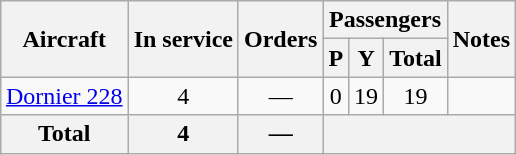<table class="wikitable" style="margin:1em auto; border-collapse:collapse;text-align:center">
<tr>
<th rowspan="2">Aircraft</th>
<th rowspan="2">In service</th>
<th rowspan="2">Orders</th>
<th colspan="3">Passengers</th>
<th rowspan="2">Notes</th>
</tr>
<tr>
<th><abbr>P</abbr></th>
<th><abbr>Y</abbr></th>
<th>Total</th>
</tr>
<tr>
<td><a href='#'>Dornier 228</a></td>
<td>4</td>
<td>—</td>
<td>0</td>
<td>19</td>
<td>19</td>
<td></td>
</tr>
<tr>
<th>Total</th>
<th>4</th>
<th>—</th>
<th colspan="4"></th>
</tr>
</table>
